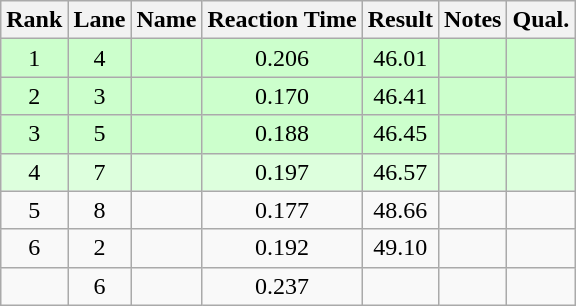<table class="wikitable sortable" style="text-align:center">
<tr>
<th>Rank</th>
<th>Lane</th>
<th>Name</th>
<th>Reaction Time</th>
<th>Result</th>
<th>Notes</th>
<th>Qual.</th>
</tr>
<tr bgcolor=ccffcc>
<td>1</td>
<td>4</td>
<td align="left"></td>
<td>0.206</td>
<td>46.01</td>
<td></td>
<td></td>
</tr>
<tr bgcolor=ccffcc>
<td>2</td>
<td>3</td>
<td align="left"></td>
<td>0.170</td>
<td>46.41</td>
<td></td>
<td></td>
</tr>
<tr bgcolor=ccffcc>
<td>3</td>
<td>5</td>
<td align="left"></td>
<td>0.188</td>
<td>46.45</td>
<td></td>
<td></td>
</tr>
<tr bgcolor=ddffdd>
<td>4</td>
<td>7</td>
<td align="left"></td>
<td>0.197</td>
<td>46.57</td>
<td></td>
<td></td>
</tr>
<tr>
<td>5</td>
<td>8</td>
<td align="left"></td>
<td>0.177</td>
<td>48.66</td>
<td></td>
<td></td>
</tr>
<tr>
<td>6</td>
<td>2</td>
<td align="left"></td>
<td>0.192</td>
<td>49.10</td>
<td></td>
<td></td>
</tr>
<tr>
<td></td>
<td>6</td>
<td align="left"></td>
<td>0.237</td>
<td></td>
<td></td>
<td></td>
</tr>
</table>
